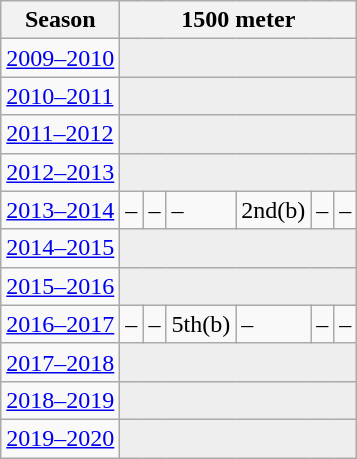<table class="wikitable" style="display: inline-table;">
<tr>
<th>Season</th>
<th colspan="6">1500 meter</th>
</tr>
<tr>
<td><a href='#'>2009–2010</a></td>
<td colspan="6" bgcolor=#EEEEEE></td>
</tr>
<tr>
<td><a href='#'>2010–2011</a></td>
<td colspan="6" bgcolor=#EEEEEE></td>
</tr>
<tr>
<td><a href='#'>2011–2012</a></td>
<td colspan="6" bgcolor=#EEEEEE></td>
</tr>
<tr>
<td><a href='#'>2012–2013</a></td>
<td colspan="6" bgcolor=#EEEEEE></td>
</tr>
<tr>
<td><a href='#'>2013–2014</a></td>
<td>–</td>
<td>–</td>
<td>–</td>
<td>2nd(b)</td>
<td>–</td>
<td>–</td>
</tr>
<tr>
<td><a href='#'>2014–2015</a></td>
<td colspan="6" bgcolor=#EEEEEE></td>
</tr>
<tr>
<td><a href='#'>2015–2016</a></td>
<td colspan="6" bgcolor=#EEEEEE></td>
</tr>
<tr>
<td><a href='#'>2016–2017</a></td>
<td>–</td>
<td>–</td>
<td>5th(b)</td>
<td>–</td>
<td>–</td>
<td>–</td>
</tr>
<tr>
<td><a href='#'>2017–2018</a></td>
<td colspan="6" bgcolor=#EEEEEE></td>
</tr>
<tr>
<td><a href='#'>2018–2019</a></td>
<td colspan="6" bgcolor=#EEEEEE></td>
</tr>
<tr>
<td><a href='#'>2019–2020</a></td>
<td colspan="6" bgcolor=#EEEEEE></td>
</tr>
</table>
